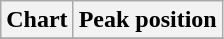<table class="wikitable sortable" border="1">
<tr>
<th>Chart</th>
<th>Peak position</th>
</tr>
<tr>
</tr>
</table>
